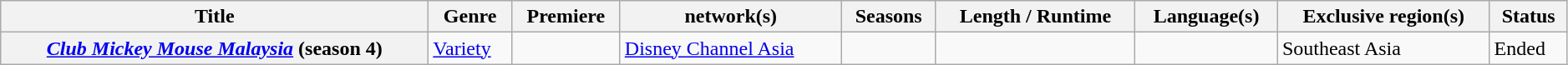<table class="wikitable plainrowheaders sortable" style="width:99%;">
<tr>
<th>Title</th>
<th>Genre</th>
<th>Premiere</th>
<th> network(s)</th>
<th>Seasons</th>
<th>Length / Runtime</th>
<th>Language(s)</th>
<th>Exclusive region(s)</th>
<th>Status</th>
</tr>
<tr>
<th scope="row"><em><a href='#'>Club Mickey Mouse Malaysia</a></em> (season 4)</th>
<td><a href='#'>Variety</a></td>
<td></td>
<td><a href='#'>Disney Channel Asia</a></td>
<td></td>
<td></td>
<td></td>
<td>Southeast Asia</td>
<td>Ended</td>
</tr>
</table>
